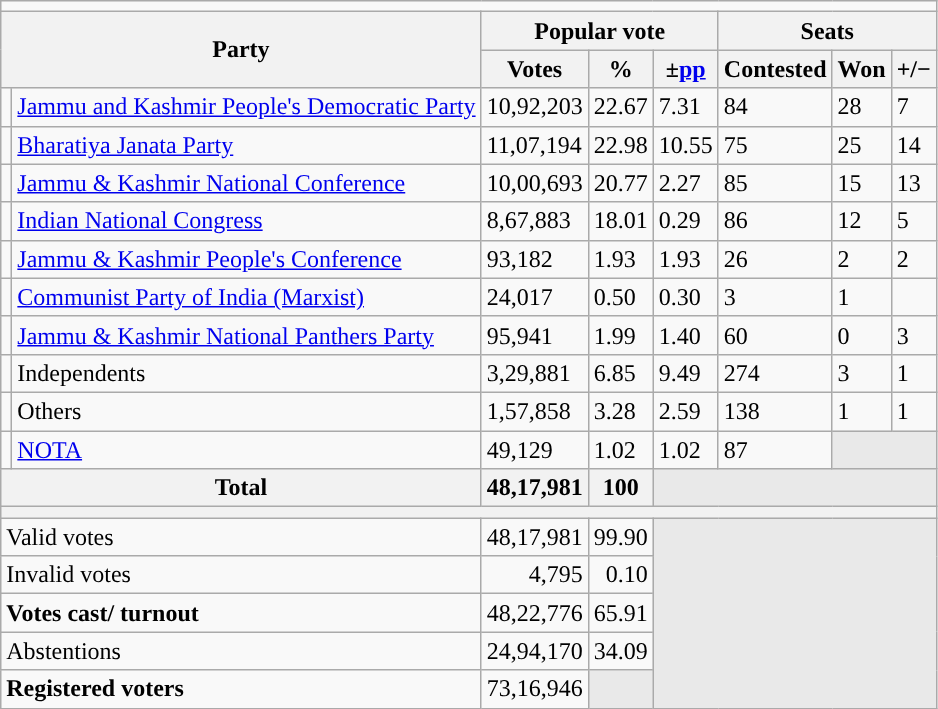<table class="wikitable sortable">
<tr>
<td colspan="8" align="center"></td>
</tr>
<tr>
<th colspan="2" rowspan="2">Party</th>
<th colspan="3">Popular vote</th>
<th colspan="3">Seats</th>
</tr>
<tr>
<th>Votes</th>
<th>%</th>
<th>±<a href='#'>pp</a></th>
<th>Contested</th>
<th>Won</th>
<th><strong>+/−</strong></th>
</tr>
<tr>
<td></td>
<td><a href='#'>Jammu and Kashmir People's Democratic Party</a></td>
<td>10,92,203</td>
<td>22.67</td>
<td>7.31</td>
<td>84</td>
<td>28</td>
<td>7</td>
</tr>
<tr>
<td></td>
<td><a href='#'>Bharatiya Janata Party</a></td>
<td>11,07,194</td>
<td>22.98</td>
<td>10.55</td>
<td>75</td>
<td>25</td>
<td>14</td>
</tr>
<tr>
<td></td>
<td><a href='#'>Jammu & Kashmir National Conference</a></td>
<td>10,00,693</td>
<td>20.77</td>
<td>2.27</td>
<td>85</td>
<td>15</td>
<td>13</td>
</tr>
<tr>
<td></td>
<td><a href='#'>Indian National Congress</a></td>
<td>8,67,883</td>
<td>18.01</td>
<td>0.29</td>
<td>86</td>
<td>12</td>
<td>5</td>
</tr>
<tr>
<td></td>
<td><a href='#'>Jammu & Kashmir People's Conference</a></td>
<td>93,182</td>
<td>1.93</td>
<td>1.93</td>
<td>26</td>
<td>2</td>
<td>2</td>
</tr>
<tr>
<td></td>
<td><a href='#'>Communist Party of India (Marxist)</a></td>
<td>24,017</td>
<td>0.50</td>
<td>0.30</td>
<td>3</td>
<td>1</td>
<td></td>
</tr>
<tr>
<td></td>
<td><a href='#'>Jammu & Kashmir National Panthers Party</a></td>
<td>95,941</td>
<td>1.99</td>
<td>1.40</td>
<td>60</td>
<td>0</td>
<td>3</td>
</tr>
<tr>
<td></td>
<td>Independents</td>
<td>3,29,881</td>
<td>6.85</td>
<td>9.49</td>
<td>274</td>
<td>3</td>
<td>1</td>
</tr>
<tr>
<td></td>
<td>Others</td>
<td>1,57,858</td>
<td>3.28</td>
<td>2.59</td>
<td>138</td>
<td>1</td>
<td>1</td>
</tr>
<tr>
<td></td>
<td><a href='#'>NOTA</a></td>
<td>49,129</td>
<td>1.02</td>
<td>1.02</td>
<td>87</td>
<th colspan="3" style="background-color:#E9E9E9"></th>
</tr>
<tr>
<th colspan="2">Total</th>
<th>48,17,981</th>
<th>100</th>
<th colspan="4" style="background-color:#E9E9E9"></th>
</tr>
<tr>
<th colspan="8"></th>
</tr>
<tr>
<td colspan="2" style="text-align:left;">Valid votes</td>
<td align="right">48,17,981</td>
<td align="right">99.90</td>
<th colspan="4" rowspan="5" style="background-color:#E9E9E9"></th>
</tr>
<tr>
<td colspan="2" style="text-align:left;">Invalid votes</td>
<td align="right">4,795</td>
<td align="right">0.10</td>
</tr>
<tr>
<td colspan="2" style="text-align:left;"><strong>Votes cast/ turnout</strong></td>
<td align="right">48,22,776</td>
<td align="right">65.91</td>
</tr>
<tr>
<td colspan="2" style="text-align:left;">Abstentions</td>
<td align="right">24,94,170</td>
<td align="right">34.09</td>
</tr>
<tr>
<td colspan="2" style="text-align:left;"><strong>Registered voters</strong></td>
<td align="right">73,16,946</td>
<td style="background-color:#E9E9E9"></td>
</tr>
</table>
